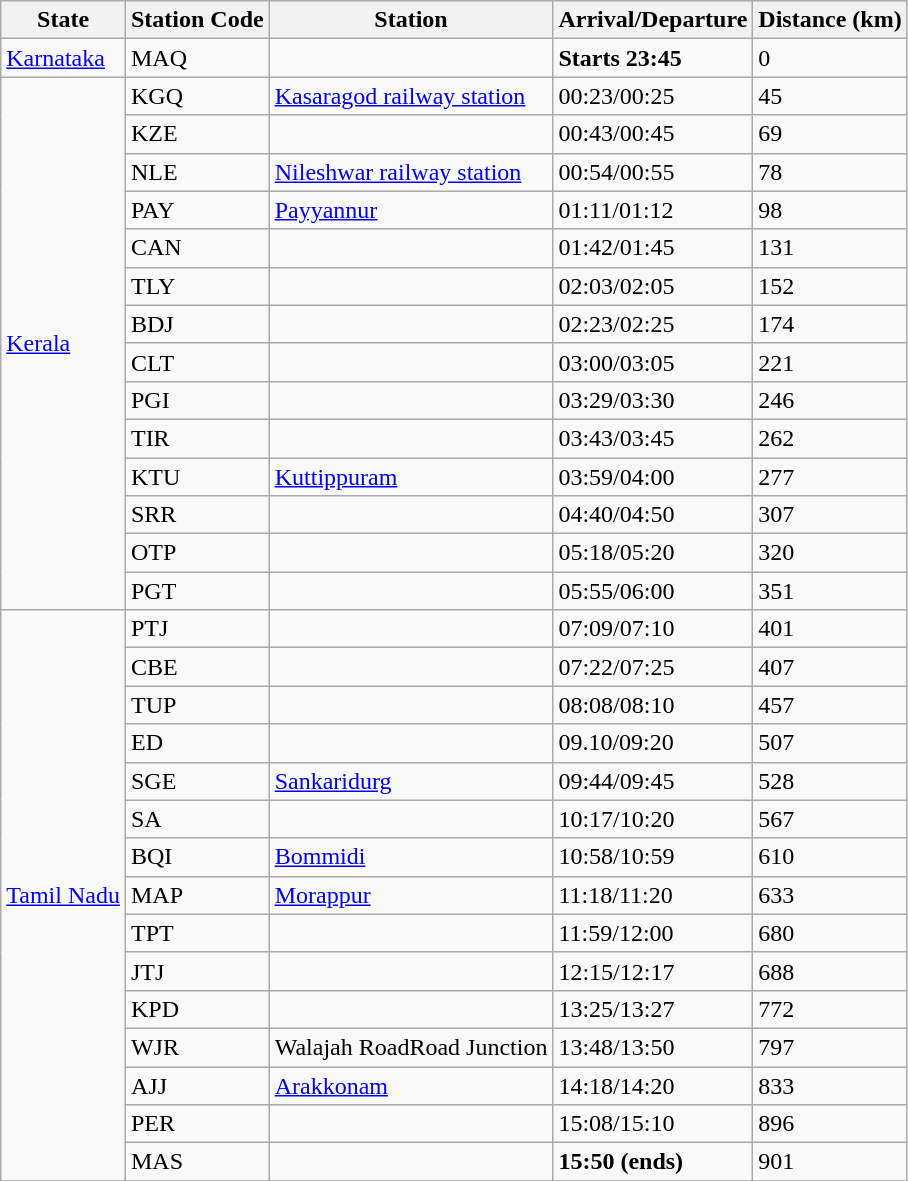<table class="wikitable">
<tr>
<th>State</th>
<th>Station Code</th>
<th>Station</th>
<th>Arrival/Departure</th>
<th>Distance (km)</th>
</tr>
<tr>
<td><a href='#'>Karnataka</a></td>
<td>MAQ</td>
<td></td>
<td><strong>Starts 23:45</strong></td>
<td>0</td>
</tr>
<tr>
<td rowspan=14><a href='#'>Kerala</a></td>
<td>KGQ</td>
<td><a href='#'>Kasaragod railway station</a></td>
<td>00:23/00:25</td>
<td>45</td>
</tr>
<tr>
<td>KZE</td>
<td></td>
<td>00:43/00:45</td>
<td>69</td>
</tr>
<tr>
<td>NLE</td>
<td><a href='#'>Nileshwar railway station</a></td>
<td>00:54/00:55</td>
<td>78</td>
</tr>
<tr>
<td>PAY</td>
<td><a href='#'>Payyannur</a></td>
<td>01:11/01:12</td>
<td>98</td>
</tr>
<tr>
<td>CAN</td>
<td></td>
<td>01:42/01:45</td>
<td>131</td>
</tr>
<tr>
<td>TLY</td>
<td></td>
<td>02:03/02:05</td>
<td>152</td>
</tr>
<tr>
<td>BDJ</td>
<td></td>
<td>02:23/02:25</td>
<td>174</td>
</tr>
<tr>
<td>CLT</td>
<td></td>
<td>03:00/03:05</td>
<td>221</td>
</tr>
<tr>
<td>PGI</td>
<td></td>
<td>03:29/03:30</td>
<td>246</td>
</tr>
<tr>
<td>TIR</td>
<td></td>
<td>03:43/03:45</td>
<td>262</td>
</tr>
<tr>
<td>KTU</td>
<td><a href='#'>Kuttippuram</a></td>
<td>03:59/04:00</td>
<td>277</td>
</tr>
<tr>
<td>SRR</td>
<td></td>
<td>04:40/04:50</td>
<td>307</td>
</tr>
<tr>
<td>OTP</td>
<td></td>
<td>05:18/05:20</td>
<td>320</td>
</tr>
<tr>
<td>PGT</td>
<td></td>
<td>05:55/06:00</td>
<td>351</td>
</tr>
<tr>
<td rowspan=15><a href='#'>Tamil Nadu</a></td>
<td>PTJ</td>
<td></td>
<td>07:09/07:10</td>
<td>401</td>
</tr>
<tr>
<td>CBE</td>
<td></td>
<td>07:22/07:25</td>
<td>407</td>
</tr>
<tr>
<td>TUP</td>
<td></td>
<td>08:08/08:10</td>
<td>457</td>
</tr>
<tr>
<td>ED</td>
<td></td>
<td>09.10/09:20</td>
<td>507</td>
</tr>
<tr>
<td>SGE</td>
<td><a href='#'>Sankaridurg</a></td>
<td>09:44/09:45</td>
<td>528</td>
</tr>
<tr>
<td>SA</td>
<td></td>
<td>10:17/10:20</td>
<td>567</td>
</tr>
<tr>
<td>BQI</td>
<td><a href='#'>Bommidi</a></td>
<td>10:58/10:59</td>
<td>610</td>
</tr>
<tr>
<td>MAP</td>
<td><a href='#'>Morappur</a></td>
<td>11:18/11:20</td>
<td>633</td>
</tr>
<tr>
<td>TPT</td>
<td></td>
<td>11:59/12:00</td>
<td>680</td>
</tr>
<tr>
<td>JTJ</td>
<td></td>
<td>12:15/12:17</td>
<td>688</td>
</tr>
<tr>
<td>KPD</td>
<td></td>
<td>13:25/13:27</td>
<td>772</td>
</tr>
<tr>
<td>WJR</td>
<td>Walajah RoadRoad Junction</td>
<td>13:48/13:50</td>
<td>797</td>
</tr>
<tr>
<td>AJJ</td>
<td><a href='#'>Arakkonam</a></td>
<td>14:18/14:20</td>
<td>833</td>
</tr>
<tr>
<td>PER</td>
<td></td>
<td>15:08/15:10</td>
<td>896</td>
</tr>
<tr>
<td>MAS</td>
<td></td>
<td><strong>15:50 (ends)</strong></td>
<td>901</td>
</tr>
<tr>
</tr>
</table>
